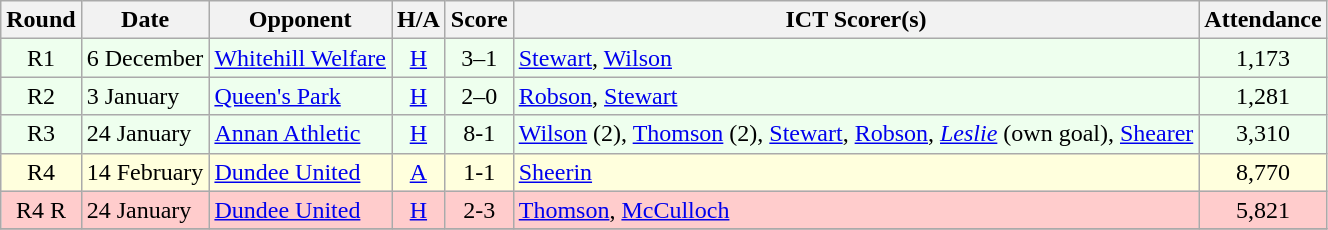<table class="wikitable" style="text-align:center">
<tr>
<th>Round</th>
<th>Date</th>
<th>Opponent</th>
<th>H/A</th>
<th>Score</th>
<th>ICT Scorer(s)</th>
<th>Attendance</th>
</tr>
<tr bgcolor=#EEFFEE>
<td>R1</td>
<td align=left>6 December</td>
<td align=left><a href='#'>Whitehill Welfare</a></td>
<td><a href='#'>H</a></td>
<td>3–1</td>
<td align=left><a href='#'>Stewart</a>, <a href='#'>Wilson</a></td>
<td>1,173</td>
</tr>
<tr bgcolor=#EEFFEE>
<td>R2</td>
<td align=left>3 January</td>
<td align=left><a href='#'>Queen's Park</a></td>
<td><a href='#'>H</a></td>
<td>2–0</td>
<td align=left><a href='#'>Robson</a>, <a href='#'>Stewart</a></td>
<td>1,281</td>
</tr>
<tr bgcolor=#EEFFEE>
<td>R3</td>
<td align=left>24 January</td>
<td align=left><a href='#'>Annan Athletic</a></td>
<td><a href='#'>H</a></td>
<td>8-1</td>
<td align=left><a href='#'>Wilson</a> (2), <a href='#'>Thomson</a> (2), <a href='#'>Stewart</a>, <a href='#'>Robson</a>, <em><a href='#'>Leslie</a></em> (own goal), <a href='#'>Shearer</a></td>
<td>3,310</td>
</tr>
<tr bgcolor=#FFFFDD>
<td>R4</td>
<td align=left>14 February</td>
<td align=left><a href='#'>Dundee United</a></td>
<td><a href='#'>A</a></td>
<td>1-1</td>
<td align=left><a href='#'>Sheerin</a></td>
<td>8,770</td>
</tr>
<tr bgcolor=#FFCCCC>
<td>R4 R</td>
<td align=left>24 January</td>
<td align=left><a href='#'>Dundee United</a></td>
<td><a href='#'>H</a></td>
<td>2-3</td>
<td align=left><a href='#'>Thomson</a>, <a href='#'>McCulloch</a></td>
<td>5,821</td>
</tr>
<tr>
</tr>
</table>
